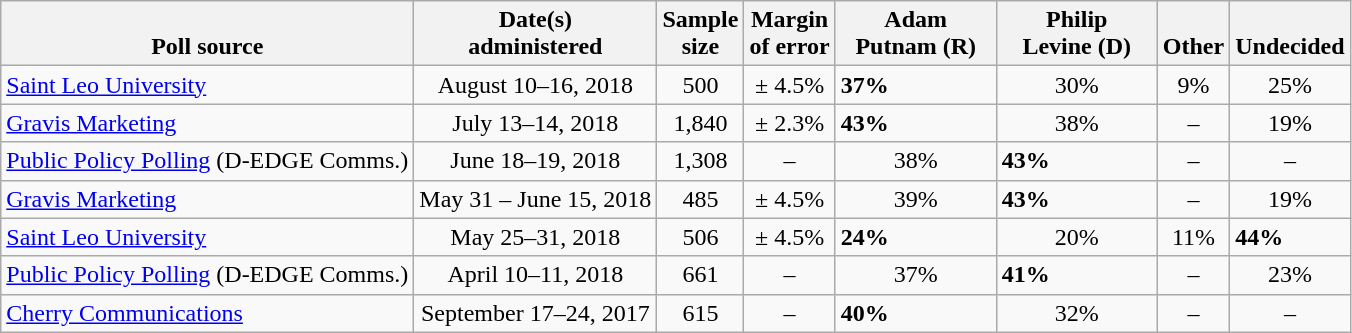<table class="wikitable">
<tr valign=bottom>
<th>Poll source</th>
<th>Date(s)<br>administered</th>
<th>Sample<br>size</th>
<th>Margin<br>of error</th>
<th style="width:100px;">Adam<br>Putnam (R)</th>
<th style="width:100px;">Philip<br>Levine (D)</th>
<th>Other</th>
<th>Undecided</th>
</tr>
<tr>
<td><a href='#'>Saint Leo University</a></td>
<td align=center>August 10–16, 2018</td>
<td align=center>500</td>
<td align=center>± 4.5%</td>
<td><strong>37%</strong></td>
<td align=center>30%</td>
<td align=center>9%</td>
<td align=center>25%</td>
</tr>
<tr>
<td><a href='#'>Gravis Marketing</a></td>
<td align=center>July 13–14, 2018</td>
<td align=center>1,840</td>
<td align=center>± 2.3%</td>
<td><strong>43%</strong></td>
<td align=center>38%</td>
<td align=center>–</td>
<td align=center>19%</td>
</tr>
<tr>
<td><a href='#'>Public Policy Polling</a> (D-EDGE Comms.)</td>
<td align=center>June 18–19, 2018</td>
<td align=center>1,308</td>
<td align=center>–</td>
<td align=center>38%</td>
<td><strong>43%</strong></td>
<td align=center>–</td>
<td align=center>–</td>
</tr>
<tr>
<td><a href='#'>Gravis Marketing</a></td>
<td align=center>May 31 – June 15, 2018</td>
<td align=center>485</td>
<td align=center>± 4.5%</td>
<td align=center>39%</td>
<td><strong>43%</strong></td>
<td align=center>–</td>
<td align=center>19%</td>
</tr>
<tr>
<td><a href='#'>Saint Leo University</a></td>
<td align=center>May 25–31, 2018</td>
<td align=center>506</td>
<td align=center>± 4.5%</td>
<td><strong>24%</strong></td>
<td align=center>20%</td>
<td align=center>11%</td>
<td><strong>44%</strong></td>
</tr>
<tr>
<td><a href='#'>Public Policy Polling</a> (D-EDGE Comms.)</td>
<td align=center>April 10–11, 2018</td>
<td align=center>661</td>
<td align=center>–</td>
<td align=center>37%</td>
<td><strong>41%</strong></td>
<td align=center>–</td>
<td align=center>23%</td>
</tr>
<tr>
<td><a href='#'>Cherry Communications</a></td>
<td align=center>September 17–24, 2017</td>
<td align=center>615</td>
<td align=center>–</td>
<td><strong>40%</strong></td>
<td align=center>32%</td>
<td align=center>–</td>
<td align=center>–</td>
</tr>
</table>
